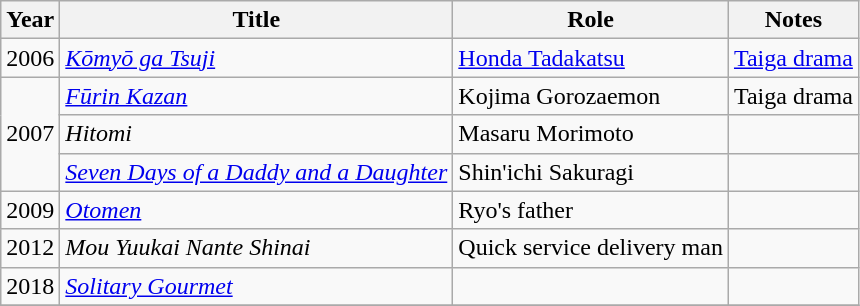<table class="wikitable sortable">
<tr>
<th>Year</th>
<th>Title</th>
<th>Role</th>
<th class="unsortable">Notes</th>
</tr>
<tr>
<td>2006</td>
<td><em><a href='#'>Kōmyō ga Tsuji</a></em></td>
<td><a href='#'>Honda Tadakatsu</a></td>
<td><a href='#'>Taiga drama</a></td>
</tr>
<tr>
<td rowspan=3>2007</td>
<td><em><a href='#'>Fūrin Kazan</a></em></td>
<td>Kojima Gorozaemon</td>
<td>Taiga drama</td>
</tr>
<tr>
<td><em>Hitomi</em></td>
<td>Masaru Morimoto</td>
<td></td>
</tr>
<tr>
<td><em><a href='#'>Seven Days of a Daddy and a Daughter</a></em></td>
<td>Shin'ichi Sakuragi</td>
<td></td>
</tr>
<tr>
<td>2009</td>
<td><em><a href='#'>Otomen</a></em></td>
<td>Ryo's father</td>
<td></td>
</tr>
<tr>
<td>2012</td>
<td><em>Mou Yuukai Nante Shinai</em></td>
<td>Quick service delivery man</td>
<td></td>
</tr>
<tr>
<td>2018</td>
<td><em><a href='#'>Solitary Gourmet</a></em></td>
<td></td>
<td></td>
</tr>
<tr>
</tr>
</table>
